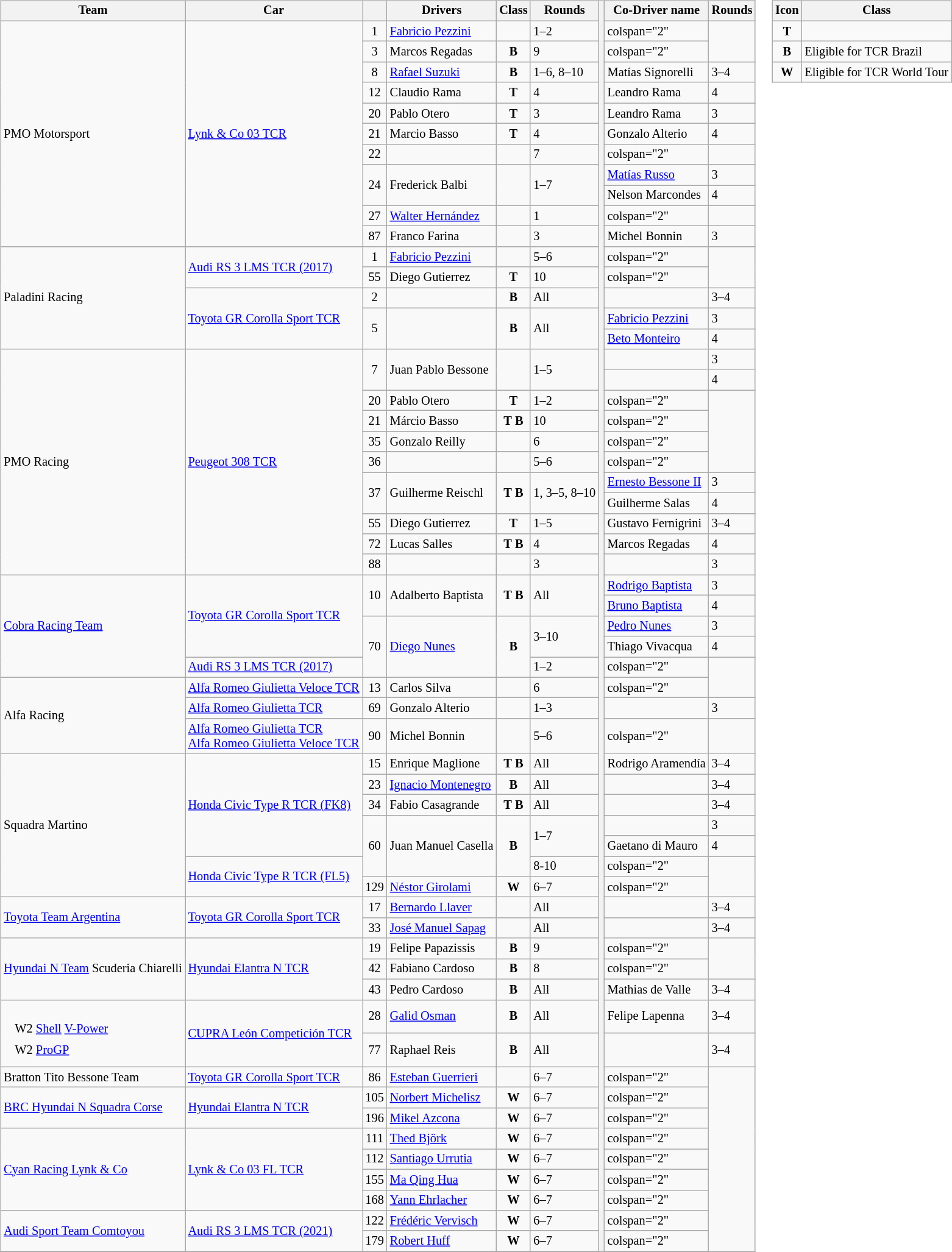<table>
<tr>
<td><br><table class="wikitable" style="font-size: 85%">
<tr>
<th>Team</th>
<th>Car</th>
<th></th>
<th>Drivers</th>
<th>Class</th>
<th>Rounds</th>
<th rowspan="60"></th>
<th>Co-Driver name</th>
<th>Rounds</th>
</tr>
<tr>
<td rowspan="11"> PMO Motorsport</td>
<td rowspan="11"><a href='#'>Lynk & Co 03 TCR</a></td>
<td align=center>1</td>
<td> <a href='#'>Fabricio Pezzini</a></td>
<td align=center></td>
<td>1–2</td>
<td>colspan="2" </td>
</tr>
<tr>
<td align=center>3</td>
<td> Marcos Regadas</td>
<td align=center><strong><span>B</span></strong></td>
<td>9</td>
<td>colspan="2" </td>
</tr>
<tr>
<td align=center>8</td>
<td> <a href='#'>Rafael Suzuki</a></td>
<td align=center><strong><span>B</span></strong></td>
<td>1–6, 8–10</td>
<td> Matías Signorelli</td>
<td>3–4</td>
</tr>
<tr>
<td align=center>12</td>
<td> Claudio Rama</td>
<td align=center><strong><span>T</span></strong></td>
<td>4</td>
<td> Leandro Rama</td>
<td>4</td>
</tr>
<tr>
<td align=center>20</td>
<td> Pablo Otero</td>
<td align=center><strong><span>T</span></strong></td>
<td>3</td>
<td> Leandro Rama</td>
<td>3</td>
</tr>
<tr>
<td align=center>21</td>
<td> Marcio Basso</td>
<td align=center><strong><span>T</span></strong></td>
<td>4</td>
<td> Gonzalo Alterio</td>
<td>4</td>
</tr>
<tr>
<td align="center">22</td>
<td> </td>
<td align=center></td>
<td>7</td>
<td>colspan="2" </td>
</tr>
<tr>
<td rowspan="2" align="center">24</td>
<td rowspan="2"> Frederick Balbi</td>
<td rowspan="2" align="center"></td>
<td rowspan="2">1–7</td>
<td> <a href='#'>Matías Russo</a></td>
<td>3</td>
</tr>
<tr>
<td> Nelson Marcondes</td>
<td>4</td>
</tr>
<tr>
<td align=center>27</td>
<td> <a href='#'>Walter Hernández</a></td>
<td align=center></td>
<td>1</td>
<td>colspan="2" </td>
</tr>
<tr>
<td align=center>87</td>
<td> Franco Farina</td>
<td></td>
<td>3</td>
<td> Michel Bonnin</td>
<td>3</td>
</tr>
<tr>
<td rowspan="5"> Paladini Racing</td>
<td rowspan="2"><a href='#'>Audi RS 3 LMS TCR (2017)</a></td>
<td align=center>1</td>
<td> <a href='#'>Fabricio Pezzini</a></td>
<td align=center></td>
<td>5–6</td>
<td>colspan="2" </td>
</tr>
<tr>
<td align=center>55</td>
<td> Diego Gutierrez</td>
<td align=center><strong><span>T</span></strong></td>
<td>10</td>
<td>colspan="2" </td>
</tr>
<tr>
<td rowspan="3"><a href='#'>Toyota GR Corolla Sport TCR</a></td>
<td align=center>2</td>
<td> </td>
<td align=center><strong><span>B</span></strong></td>
<td>All</td>
<td> </td>
<td>3–4</td>
</tr>
<tr>
<td rowspan="2" align="center">5</td>
<td rowspan="2"> </td>
<td rowspan="2" align="center"><strong><span>B</span></strong></td>
<td rowspan="2">All</td>
<td> <a href='#'>Fabricio Pezzini</a></td>
<td>3</td>
</tr>
<tr>
<td> <a href='#'>Beto Monteiro</a></td>
<td>4</td>
</tr>
<tr>
<td rowspan="11"> PMO Racing</td>
<td rowspan="11"><a href='#'>Peugeot 308 TCR</a></td>
<td rowspan="2" align="center">7</td>
<td rowspan="2"> Juan Pablo Bessone</td>
<td rowspan="2" align="center"></td>
<td rowspan="2">1–5</td>
<td> </td>
<td>3</td>
</tr>
<tr>
<td> </td>
<td>4</td>
</tr>
<tr>
<td align=center>20</td>
<td> Pablo Otero</td>
<td align=center><strong><span>T</span></strong></td>
<td>1–2</td>
<td>colspan="2" </td>
</tr>
<tr>
<td align=center>21</td>
<td> Márcio Basso</td>
<td align=center><strong><span>T</span></strong> <strong><span>B</span></strong></td>
<td>10</td>
<td>colspan="2" </td>
</tr>
<tr>
<td align=center>35</td>
<td> Gonzalo Reilly</td>
<td></td>
<td>6</td>
<td>colspan="2" </td>
</tr>
<tr>
<td align=center>36</td>
<td> </td>
<td></td>
<td>5–6</td>
<td>colspan="2" </td>
</tr>
<tr>
<td rowspan="2" align="center">37</td>
<td rowspan="2"> Guilherme Reischl</td>
<td rowspan="2" align="center"><strong><span>T</span></strong> <strong><span>B</span></strong></td>
<td rowspan="2">1, 3–5, 8–10</td>
<td> <a href='#'>Ernesto Bessone II</a></td>
<td>3</td>
</tr>
<tr>
<td> Guilherme Salas</td>
<td>4</td>
</tr>
<tr>
<td align="center">55</td>
<td> Diego Gutierrez</td>
<td align="center"><strong><span>T</span></strong></td>
<td>1–5</td>
<td> Gustavo Fernigrini</td>
<td>3–4</td>
</tr>
<tr>
<td align=center>72</td>
<td> Lucas Salles</td>
<td align=center><strong><span>T</span></strong> <strong><span>B</span></strong></td>
<td>4</td>
<td> Marcos Regadas</td>
<td>4</td>
</tr>
<tr>
<td align=center>88</td>
<td> </td>
<td></td>
<td>3</td>
<td> </td>
<td>3</td>
</tr>
<tr>
<td rowspan="5"> <a href='#'>Cobra Racing Team</a></td>
<td rowspan="4"><a href='#'>Toyota GR Corolla Sport TCR</a></td>
<td rowspan="2" align="center">10</td>
<td rowspan="2"> Adalberto Baptista</td>
<td rowspan="2" align="center"><strong><span>T</span></strong> <strong><span>B</span></strong></td>
<td rowspan="2">All</td>
<td> <a href='#'>Rodrigo Baptista</a></td>
<td>3</td>
</tr>
<tr>
<td> <a href='#'>Bruno Baptista</a></td>
<td>4</td>
</tr>
<tr>
<td rowspan="3" align="center">70</td>
<td rowspan="3"> <a href='#'>Diego Nunes</a></td>
<td rowspan="3" align="center"><strong><span>B</span></strong></td>
<td rowspan="2">3–10</td>
<td> <a href='#'>Pedro Nunes</a></td>
<td>3</td>
</tr>
<tr>
<td> Thiago Vivacqua</td>
<td>4</td>
</tr>
<tr>
<td><a href='#'>Audi RS 3 LMS TCR (2017)</a></td>
<td>1–2</td>
<td>colspan="2" </td>
</tr>
<tr>
<td rowspan="3"> Alfa Racing</td>
<td><a href='#'>Alfa Romeo Giulietta Veloce TCR</a></td>
<td align="center">13</td>
<td> Carlos Silva</td>
<td></td>
<td>6</td>
<td>colspan="2" </td>
</tr>
<tr>
<td><a href='#'>Alfa Romeo Giulietta TCR</a></td>
<td align=center>69</td>
<td> Gonzalo Alterio</td>
<td align=center></td>
<td>1–3</td>
<td> </td>
<td>3</td>
</tr>
<tr>
<td><a href='#'>Alfa Romeo Giulietta TCR</a> <small></small> <br> <a href='#'>Alfa Romeo Giulietta Veloce TCR</a> <small></small></td>
<td align=center>90</td>
<td> Michel Bonnin</td>
<td></td>
<td>5–6</td>
<td>colspan="2" </td>
</tr>
<tr>
<td rowspan="7"> Squadra Martino</td>
<td rowspan="5"><a href='#'>Honda Civic Type R TCR (FK8)</a></td>
<td align="center">15</td>
<td> Enrique Maglione</td>
<td align="center"><strong><span>T</span></strong> <strong><span>B</span></strong></td>
<td>All</td>
<td> Rodrigo Aramendía</td>
<td>3–4</td>
</tr>
<tr>
<td align="center">23</td>
<td> <a href='#'>Ignacio Montenegro</a></td>
<td align="center"><strong><span>B</span></strong></td>
<td>All</td>
<td> </td>
<td>3–4</td>
</tr>
<tr>
<td align="center">34</td>
<td> Fabio Casagrande</td>
<td align="center"><strong><span>T</span></strong> <strong><span>B</span></strong></td>
<td>All</td>
<td> </td>
<td>3–4</td>
</tr>
<tr>
<td rowspan="3" align="center">60</td>
<td rowspan="3"> Juan Manuel Casella</td>
<td rowspan="3" align="center"><strong><span>B</span></strong></td>
<td rowspan="2">1–7</td>
<td> </td>
<td>3</td>
</tr>
<tr>
<td> Gaetano di Mauro</td>
<td>4</td>
</tr>
<tr>
<td rowspan="2"><a href='#'>Honda Civic Type R TCR (FL5)</a></td>
<td>8-10</td>
<td>colspan="2" </td>
</tr>
<tr>
<td align="center">129</td>
<td> <a href='#'>Néstor Girolami</a></td>
<td align="center"><strong><span>W</span></strong></td>
<td>6–7</td>
<td>colspan="2" </td>
</tr>
<tr>
<td rowspan="2"> <a href='#'>Toyota Team Argentina</a></td>
<td rowspan="2"><a href='#'>Toyota GR Corolla Sport TCR</a></td>
<td align="center">17</td>
<td> <a href='#'>Bernardo Llaver</a></td>
<td align="center"></td>
<td>All</td>
<td> </td>
<td>3–4</td>
</tr>
<tr>
<td align="center">33</td>
<td> <a href='#'>José Manuel Sapag</a></td>
<td align="center"></td>
<td>All</td>
<td> </td>
<td>3–4</td>
</tr>
<tr>
<td rowspan="3"> <a href='#'>Hyundai N Team</a> Scuderia Chiarelli</td>
<td rowspan="3"><a href='#'>Hyundai Elantra N TCR</a></td>
<td align="center">19</td>
<td> Felipe Papazissis</td>
<td align="center"><strong><span>B</span></strong></td>
<td>9</td>
<td>colspan="2" </td>
</tr>
<tr>
<td align="center">42</td>
<td> Fabiano Cardoso</td>
<td align="center"><strong><span>B</span></strong></td>
<td>8</td>
<td>colspan="2" </td>
</tr>
<tr>
<td align="center">43</td>
<td> Pedro Cardoso</td>
<td align="center"><strong><span>B</span></strong></td>
<td>All</td>
<td> Mathias de Valle</td>
<td>3–4</td>
</tr>
<tr>
<td rowspan="2"><br><table style="float: left; border-top:transparent; border-right:transparent; border-bottom:transparent; border-left:transparent;">
<tr>
<td style=" border-top:transparent; border-right:transparent; border-bottom:transparent; border-left:transparent;" rowspan=2></td>
<td style=" border-top:transparent; border-right:transparent; border-bottom:transparent; border-left:transparent;">W2 <a href='#'>Shell</a> <a href='#'>V-Power</a></td>
</tr>
<tr>
<td style=" border-top:transparent; border-right:transparent; border-bottom:transparent; border-left:transparent;">W2 <a href='#'>ProGP</a></td>
</tr>
<tr>
</tr>
</table>
</td>
<td rowspan="2"><a href='#'>CUPRA León Competición TCR</a></td>
<td align="center">28</td>
<td> <a href='#'>Galid Osman</a></td>
<td align="center"><strong><span>B</span></strong></td>
<td>All</td>
<td> Felipe Lapenna</td>
<td>3–4</td>
</tr>
<tr>
<td align="center">77</td>
<td> Raphael Reis</td>
<td align="center"><strong><span>B</span></strong></td>
<td>All</td>
<td> </td>
<td>3–4</td>
</tr>
<tr>
<td> Bratton Tito Bessone Team</td>
<td><a href='#'>Toyota GR Corolla Sport TCR</a></td>
<td align="center">86</td>
<td> <a href='#'>Esteban Guerrieri</a></td>
<td></td>
<td>6–7</td>
<td>colspan="2" </td>
</tr>
<tr>
<td rowspan="2"> <a href='#'>BRC Hyundai N Squadra Corse</a></td>
<td rowspan="2"><a href='#'>Hyundai Elantra N TCR</a></td>
<td align="center">105</td>
<td> <a href='#'>Norbert Michelisz</a></td>
<td align="center"><strong><span>W</span></strong></td>
<td>6–7</td>
<td>colspan="2" </td>
</tr>
<tr>
<td align="center">196</td>
<td> <a href='#'>Mikel Azcona</a></td>
<td align="center"><strong><span>W</span></strong></td>
<td>6–7</td>
<td>colspan="2" </td>
</tr>
<tr>
<td rowspan="4"> <a href='#'>Cyan Racing Lynk & Co</a></td>
<td rowspan="4"><a href='#'>Lynk & Co 03 FL TCR</a></td>
<td align="center">111</td>
<td> <a href='#'>Thed Björk</a></td>
<td align="center"><strong><span>W</span></strong></td>
<td>6–7</td>
<td>colspan="2" </td>
</tr>
<tr>
<td align="center">112</td>
<td> <a href='#'>Santiago Urrutia</a></td>
<td align="center"><strong><span>W</span></strong></td>
<td>6–7</td>
<td>colspan="2" </td>
</tr>
<tr>
<td align="center">155</td>
<td> <a href='#'>Ma Qing Hua</a></td>
<td align="center"><strong><span>W</span></strong></td>
<td>6–7</td>
<td>colspan="2" </td>
</tr>
<tr>
<td align="center">168</td>
<td> <a href='#'>Yann Ehrlacher</a></td>
<td align="center"><strong><span>W</span></strong></td>
<td>6–7</td>
<td>colspan="2" </td>
</tr>
<tr>
<td rowspan="2"> <a href='#'>Audi Sport Team Comtoyou</a></td>
<td rowspan="2"><a href='#'>Audi RS 3 LMS TCR (2021)</a></td>
<td align="center">122</td>
<td> <a href='#'>Frédéric Vervisch</a></td>
<td align="center"><strong><span>W</span></strong></td>
<td>6–7</td>
<td>colspan="2" </td>
</tr>
<tr>
<td align="center">179</td>
<td> <a href='#'>Robert Huff</a></td>
<td align="center"><strong><span>W</span></strong></td>
<td>6–7</td>
<td>colspan="2" </td>
</tr>
<tr>
</tr>
</table>
</td>
<td valign=top><br><table align="right" class="wikitable" style="font-size: 85%">
<tr>
<th>Icon</th>
<th>Class</th>
</tr>
<tr>
<td align=center><strong><span>T</span></strong></td>
<td></td>
</tr>
<tr>
<td align=center><strong><span>B</span></strong></td>
<td>Eligible for TCR Brazil</td>
</tr>
<tr>
<td align="center"><strong><span>W</span></strong></td>
<td>Eligible for TCR World Tour</td>
</tr>
</table>
</td>
</tr>
</table>
